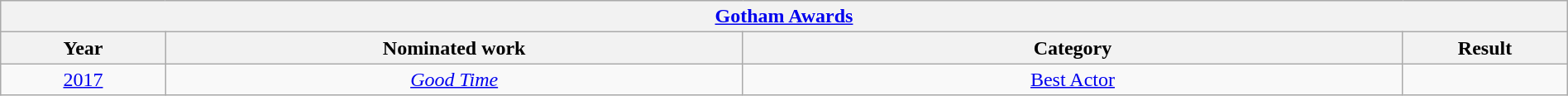<table width="100%" class="wikitable">
<tr>
<th colspan="4" align="center"><a href='#'>Gotham Awards</a></th>
</tr>
<tr>
<th width="10%">Year</th>
<th width="35%">Nominated work</th>
<th width="40%">Category</th>
<th width="10%">Result</th>
</tr>
<tr>
<td align="center"><a href='#'>2017</a></td>
<td align="center"><em><a href='#'>Good Time</a></em></td>
<td align="center"><a href='#'>Best Actor</a></td>
<td></td>
</tr>
</table>
